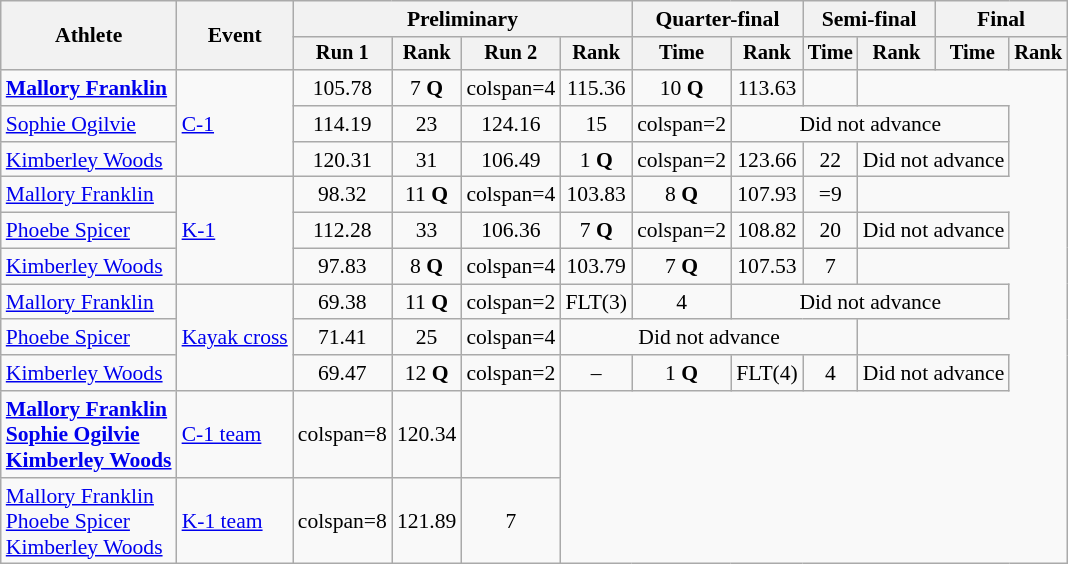<table class=wikitable style=font-size:90%;text-align:center>
<tr>
<th rowspan=2>Athlete</th>
<th rowspan=2>Event</th>
<th colspan=4>Preliminary</th>
<th colspan=2>Quarter-final</th>
<th colspan=2>Semi-final</th>
<th colspan=2>Final</th>
</tr>
<tr style=font-size:95%>
<th>Run 1</th>
<th>Rank</th>
<th>Run 2</th>
<th>Rank</th>
<th>Time</th>
<th>Rank</th>
<th>Time</th>
<th>Rank</th>
<th>Time</th>
<th>Rank</th>
</tr>
<tr>
<td align=left><strong><a href='#'>Mallory Franklin</a></strong></td>
<td align=left rowspan=3><a href='#'>C-1</a></td>
<td>105.78</td>
<td>7 <strong>Q</strong></td>
<td>colspan=4 </td>
<td>115.36</td>
<td>10 <strong>Q</strong></td>
<td>113.63</td>
<td></td>
</tr>
<tr>
<td align=left><a href='#'>Sophie Ogilvie</a></td>
<td>114.19</td>
<td>23</td>
<td>124.16</td>
<td>15</td>
<td>colspan=2 </td>
<td colspan=4>Did  not advance</td>
</tr>
<tr>
<td align=left><a href='#'>Kimberley Woods</a></td>
<td>120.31</td>
<td>31</td>
<td>106.49</td>
<td>1 <strong>Q</strong></td>
<td>colspan=2 </td>
<td>123.66</td>
<td>22</td>
<td colspan=2>Did not advance</td>
</tr>
<tr>
<td align=left><a href='#'>Mallory Franklin</a></td>
<td align=left rowspan=3><a href='#'>K-1</a></td>
<td>98.32</td>
<td>11 <strong>Q</strong></td>
<td>colspan=4 </td>
<td>103.83</td>
<td>8 <strong>Q</strong></td>
<td>107.93</td>
<td>=9</td>
</tr>
<tr>
<td align=left><a href='#'>Phoebe Spicer</a></td>
<td>112.28</td>
<td>33</td>
<td>106.36</td>
<td>7 <strong>Q</strong></td>
<td>colspan=2 </td>
<td>108.82</td>
<td>20</td>
<td colspan=2>Did not advance</td>
</tr>
<tr>
<td align=left><a href='#'>Kimberley Woods</a></td>
<td>97.83</td>
<td>8 <strong>Q</strong></td>
<td>colspan=4 </td>
<td>103.79</td>
<td>7 <strong>Q</strong></td>
<td>107.53</td>
<td>7</td>
</tr>
<tr>
<td align=left><a href='#'>Mallory Franklin</a></td>
<td align=left rowspan=3><a href='#'>Kayak cross</a></td>
<td>69.38</td>
<td>11 <strong>Q</strong></td>
<td>colspan=2 </td>
<td>FLT(3)</td>
<td>4</td>
<td colspan=4>Did not advance</td>
</tr>
<tr>
<td align=left><a href='#'>Phoebe Spicer</a></td>
<td>71.41</td>
<td>25</td>
<td>colspan=4 </td>
<td colspan=4>Did not advance</td>
</tr>
<tr>
<td align=left><a href='#'>Kimberley Woods</a></td>
<td>69.47</td>
<td>12 <strong>Q</strong></td>
<td>colspan=2 </td>
<td>–</td>
<td>1 <strong>Q</strong></td>
<td>FLT(4)</td>
<td>4</td>
<td colspan=2>Did not advance</td>
</tr>
<tr>
<td align=left><strong><a href='#'>Mallory Franklin</a></strong><br><strong><a href='#'>Sophie Ogilvie</a></strong><br><strong><a href='#'>Kimberley Woods</a></strong></td>
<td align=left><a href='#'>C-1 team</a></td>
<td>colspan=8 </td>
<td>120.34</td>
<td></td>
</tr>
<tr>
<td align=left><a href='#'>Mallory Franklin</a><br><a href='#'>Phoebe Spicer</a><br><a href='#'>Kimberley Woods</a></td>
<td align=left><a href='#'>K-1 team</a></td>
<td>colspan=8 </td>
<td>121.89</td>
<td>7</td>
</tr>
</table>
